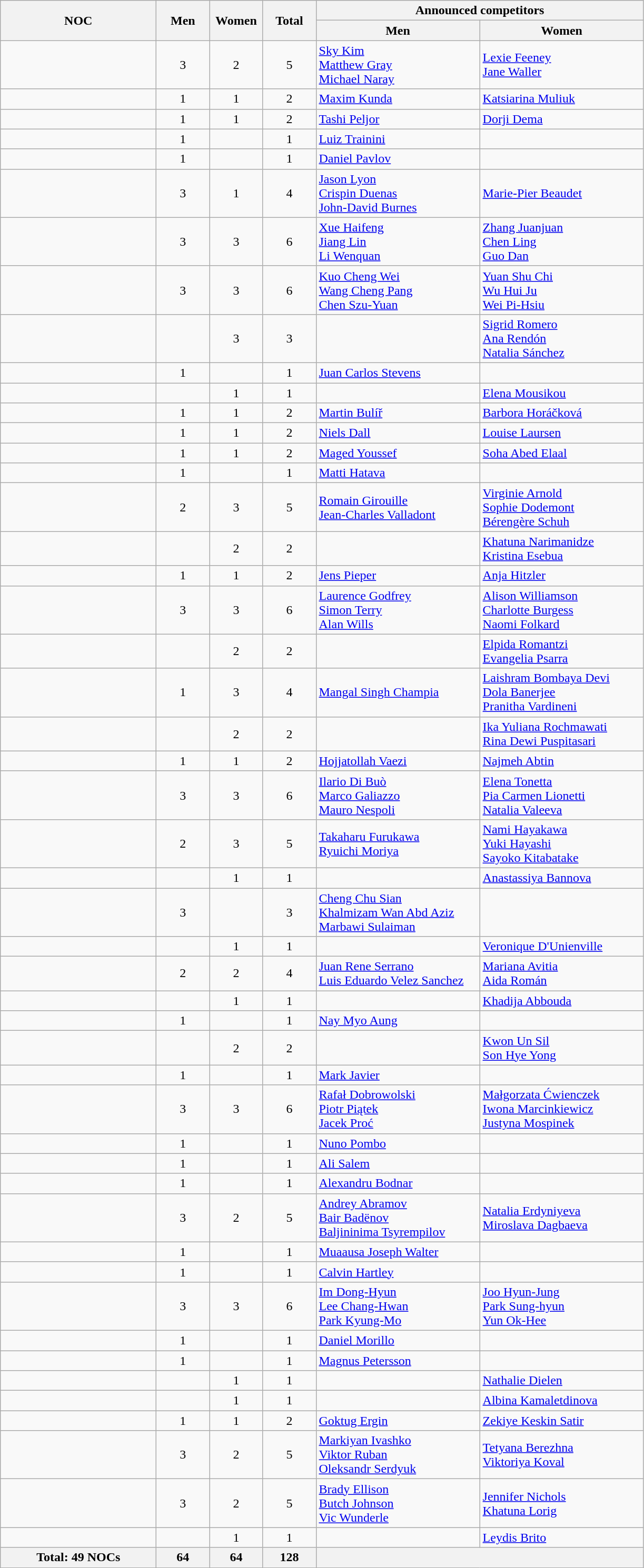<table class=wikitable>
<tr>
<th rowspan=2 width=190>NOC</th>
<th rowspan=2 width=60>Men</th>
<th rowspan=2 width=60>Women</th>
<th rowspan=2 width=60>Total</th>
<th colspan=2>Announced competitors</th>
</tr>
<tr>
<th width=200>Men</th>
<th width=200>Women</th>
</tr>
<tr>
<td></td>
<td align=center>3</td>
<td align=center>2</td>
<td align=center>5</td>
<td><a href='#'>Sky Kim</a><br><a href='#'>Matthew Gray</a><br><a href='#'>Michael Naray</a></td>
<td><a href='#'>Lexie Feeney</a><br><a href='#'>Jane Waller</a></td>
</tr>
<tr>
<td></td>
<td align=center>1</td>
<td align=center>1</td>
<td align=center>2</td>
<td><a href='#'>Maxim Kunda</a></td>
<td><a href='#'>Katsiarina Muliuk</a></td>
</tr>
<tr>
<td></td>
<td align=center>1</td>
<td align=center>1</td>
<td align=center>2</td>
<td><a href='#'>Tashi Peljor</a></td>
<td><a href='#'>Dorji Dema</a></td>
</tr>
<tr>
<td></td>
<td align=center>1</td>
<td align=center></td>
<td align=center>1</td>
<td><a href='#'>Luiz Trainini</a></td>
<td></td>
</tr>
<tr>
<td></td>
<td align=center>1</td>
<td align=center></td>
<td align=center>1</td>
<td><a href='#'>Daniel Pavlov</a></td>
<td></td>
</tr>
<tr>
<td></td>
<td align=center>3</td>
<td align=center>1</td>
<td align=center>4</td>
<td><a href='#'>Jason Lyon</a><br><a href='#'>Crispin Duenas</a><br><a href='#'>John-David Burnes</a></td>
<td><a href='#'>Marie-Pier Beaudet</a></td>
</tr>
<tr>
<td></td>
<td align=center>3</td>
<td align=center>3</td>
<td align=center>6</td>
<td><a href='#'>Xue Haifeng</a><br><a href='#'>Jiang Lin</a><br><a href='#'>Li Wenquan</a></td>
<td><a href='#'>Zhang Juanjuan</a><br><a href='#'>Chen Ling</a><br><a href='#'>Guo Dan</a></td>
</tr>
<tr>
<td></td>
<td align=center>3</td>
<td align=center>3</td>
<td align=center>6</td>
<td><a href='#'>Kuo Cheng Wei</a><br><a href='#'>Wang Cheng Pang</a><br><a href='#'>Chen Szu-Yuan</a></td>
<td><a href='#'>Yuan Shu Chi</a><br><a href='#'>Wu Hui Ju</a><br><a href='#'>Wei Pi-Hsiu</a></td>
</tr>
<tr>
<td></td>
<td align=center></td>
<td align=center>3</td>
<td align=center>3</td>
<td></td>
<td><a href='#'>Sigrid Romero</a><br><a href='#'>Ana Rendón</a><br><a href='#'>Natalia Sánchez</a></td>
</tr>
<tr>
<td></td>
<td align=center>1</td>
<td align=center></td>
<td align=center>1</td>
<td><a href='#'>Juan Carlos Stevens</a></td>
<td></td>
</tr>
<tr>
<td></td>
<td align=center></td>
<td align=center>1</td>
<td align=center>1</td>
<td></td>
<td><a href='#'>Elena Mousikou</a></td>
</tr>
<tr>
<td></td>
<td align=center>1</td>
<td align=center>1</td>
<td align=center>2</td>
<td><a href='#'>Martin Bulíř</a></td>
<td><a href='#'>Barbora Horáčková</a></td>
</tr>
<tr>
<td></td>
<td align=center>1</td>
<td align=center>1</td>
<td align=center>2</td>
<td><a href='#'>Niels Dall</a></td>
<td><a href='#'>Louise Laursen</a></td>
</tr>
<tr>
<td></td>
<td align=center>1</td>
<td align=center>1</td>
<td align=center>2</td>
<td><a href='#'>Maged Youssef</a></td>
<td><a href='#'>Soha Abed Elaal</a></td>
</tr>
<tr>
<td></td>
<td align=center>1</td>
<td align=center></td>
<td align=center>1</td>
<td><a href='#'>Matti Hatava</a></td>
<td></td>
</tr>
<tr>
<td></td>
<td align=center>2</td>
<td align=center>3</td>
<td align=center>5</td>
<td><a href='#'>Romain Girouille</a><br><a href='#'>Jean-Charles Valladont</a></td>
<td><a href='#'>Virginie Arnold</a><br><a href='#'>Sophie Dodemont</a><br><a href='#'>Bérengère Schuh</a></td>
</tr>
<tr>
<td></td>
<td align=center></td>
<td align=center>2</td>
<td align=center>2</td>
<td></td>
<td><a href='#'>Khatuna Narimanidze</a><br><a href='#'>Kristina Esebua</a></td>
</tr>
<tr>
<td></td>
<td align=center>1</td>
<td align=center>1</td>
<td align=center>2</td>
<td><a href='#'>Jens Pieper</a></td>
<td><a href='#'>Anja Hitzler</a></td>
</tr>
<tr>
<td></td>
<td align=center>3</td>
<td align=center>3</td>
<td align=center>6</td>
<td><a href='#'>Laurence Godfrey</a><br><a href='#'>Simon Terry</a><br><a href='#'>Alan Wills</a></td>
<td><a href='#'>Alison Williamson</a><br><a href='#'>Charlotte Burgess</a><br><a href='#'>Naomi Folkard</a></td>
</tr>
<tr>
<td></td>
<td align=center></td>
<td align=center>2</td>
<td align=center>2</td>
<td></td>
<td><a href='#'>Elpida Romantzi</a><br><a href='#'>Evangelia Psarra</a></td>
</tr>
<tr>
<td></td>
<td align=center>1</td>
<td align=center>3</td>
<td align=center>4</td>
<td><a href='#'>Mangal Singh Champia</a></td>
<td><a href='#'>Laishram Bombaya Devi</a><br><a href='#'>Dola Banerjee</a><br><a href='#'>Pranitha Vardineni</a></td>
</tr>
<tr>
<td></td>
<td align=center></td>
<td align=center>2</td>
<td align=center>2</td>
<td></td>
<td><a href='#'>Ika Yuliana Rochmawati</a><br> <a href='#'>Rina Dewi Puspitasari</a></td>
</tr>
<tr>
<td></td>
<td align=center>1</td>
<td align=center>1</td>
<td align=center>2</td>
<td><a href='#'>Hojjatollah Vaezi</a></td>
<td><a href='#'>Najmeh Abtin</a></td>
</tr>
<tr>
<td></td>
<td align=center>3</td>
<td align=center>3</td>
<td align=center>6</td>
<td><a href='#'>Ilario Di Buò</a><br><a href='#'>Marco Galiazzo</a><br><a href='#'>Mauro Nespoli</a></td>
<td><a href='#'>Elena Tonetta</a><br><a href='#'>Pia Carmen Lionetti</a><br><a href='#'>Natalia Valeeva</a></td>
</tr>
<tr>
<td></td>
<td align=center>2</td>
<td align=center>3</td>
<td align=center>5</td>
<td><a href='#'>Takaharu Furukawa</a><br><a href='#'>Ryuichi Moriya</a></td>
<td><a href='#'>Nami Hayakawa</a><br><a href='#'>Yuki Hayashi</a><br><a href='#'>Sayoko Kitabatake</a></td>
</tr>
<tr>
<td></td>
<td align=center></td>
<td align=center>1</td>
<td align=center>1</td>
<td></td>
<td><a href='#'>Anastassiya Bannova</a></td>
</tr>
<tr>
<td></td>
<td align=center>3</td>
<td align=center></td>
<td align=center>3</td>
<td><a href='#'>Cheng Chu Sian</a><br><a href='#'>Khalmizam Wan Abd Aziz</a><br><a href='#'>Marbawi Sulaiman</a></td>
<td></td>
</tr>
<tr>
<td></td>
<td align=center></td>
<td align=center>1</td>
<td align=center>1</td>
<td></td>
<td><a href='#'>Veronique D'Unienville</a></td>
</tr>
<tr>
<td></td>
<td align=center>2</td>
<td align=center>2</td>
<td align=center>4</td>
<td><a href='#'>Juan Rene Serrano</a><br><a href='#'>Luis Eduardo Velez Sanchez</a></td>
<td><a href='#'>Mariana Avitia</a><br><a href='#'>Aida Román</a></td>
</tr>
<tr>
<td></td>
<td align=center></td>
<td align=center>1</td>
<td align=center>1</td>
<td></td>
<td><a href='#'>Khadija Abbouda</a></td>
</tr>
<tr>
<td></td>
<td align=center>1</td>
<td align=center></td>
<td align=center>1</td>
<td><a href='#'>Nay Myo Aung</a></td>
<td></td>
</tr>
<tr>
<td></td>
<td align=center></td>
<td align=center>2</td>
<td align=center>2</td>
<td></td>
<td><a href='#'>Kwon Un Sil</a><br><a href='#'>Son Hye Yong</a></td>
</tr>
<tr>
<td></td>
<td align=center>1</td>
<td align=center></td>
<td align=center>1</td>
<td><a href='#'>Mark Javier</a></td>
<td></td>
</tr>
<tr>
<td></td>
<td align=center>3</td>
<td align=center>3</td>
<td align=center>6</td>
<td><a href='#'>Rafał Dobrowolski</a><br><a href='#'>Piotr Piątek</a><br><a href='#'>Jacek Proć</a></td>
<td><a href='#'>Małgorzata Ćwienczek</a><br><a href='#'>Iwona Marcinkiewicz</a><br><a href='#'>Justyna Mospinek</a></td>
</tr>
<tr>
<td></td>
<td align=center>1</td>
<td align=center></td>
<td align=center>1</td>
<td><a href='#'>Nuno Pombo</a></td>
<td></td>
</tr>
<tr>
<td></td>
<td align=center>1</td>
<td align=center></td>
<td align=center>1</td>
<td><a href='#'>Ali Salem</a></td>
<td></td>
</tr>
<tr>
<td></td>
<td align=center>1</td>
<td align=center></td>
<td align=center>1</td>
<td><a href='#'>Alexandru Bodnar</a></td>
<td></td>
</tr>
<tr>
<td></td>
<td align=center>3</td>
<td align=center>2</td>
<td align=center>5</td>
<td><a href='#'>Andrey Abramov</a><br> <a href='#'>Bair Badënov</a><br> <a href='#'>Baljininima Tsyrempilov</a></td>
<td><a href='#'>Natalia Erdyniyeva</a><br> <a href='#'>Miroslava Dagbaeva</a></td>
</tr>
<tr>
<td></td>
<td align=center>1</td>
<td align=center></td>
<td align=center>1</td>
<td><a href='#'>Muaausa Joseph Walter</a></td>
<td></td>
</tr>
<tr>
<td></td>
<td align=center>1</td>
<td align=center></td>
<td align=center>1</td>
<td><a href='#'>Calvin Hartley</a></td>
<td></td>
</tr>
<tr>
<td></td>
<td align=center>3</td>
<td align=center>3</td>
<td align=center>6</td>
<td><a href='#'>Im Dong-Hyun</a><br><a href='#'>Lee Chang-Hwan</a><br><a href='#'>Park Kyung-Mo</a></td>
<td><a href='#'>Joo Hyun-Jung</a><br><a href='#'>Park Sung-hyun</a><br><a href='#'>Yun Ok-Hee</a></td>
</tr>
<tr>
<td></td>
<td align=center>1</td>
<td align=center></td>
<td align=center>1</td>
<td><a href='#'>Daniel Morillo</a></td>
<td></td>
</tr>
<tr>
<td></td>
<td align=center>1</td>
<td align=center></td>
<td align=center>1</td>
<td><a href='#'>Magnus Petersson</a></td>
<td></td>
</tr>
<tr>
<td></td>
<td align=center></td>
<td align=center>1</td>
<td align=center>1</td>
<td></td>
<td><a href='#'>Nathalie Dielen</a></td>
</tr>
<tr>
<td></td>
<td align=center></td>
<td align=center>1</td>
<td align=center>1</td>
<td></td>
<td><a href='#'>Albina Kamaletdinova</a></td>
</tr>
<tr>
<td></td>
<td align=center>1</td>
<td align=center>1</td>
<td align=center>2</td>
<td><a href='#'>Goktug Ergin</a></td>
<td><a href='#'>Zekiye Keskin Satir</a></td>
</tr>
<tr>
<td></td>
<td align=center>3</td>
<td align=center>2</td>
<td align=center>5</td>
<td><a href='#'>Markiyan Ivashko</a><br><a href='#'>Viktor Ruban</a><br><a href='#'>Oleksandr Serdyuk</a></td>
<td><a href='#'>Tetyana Berezhna</a><br><a href='#'>Viktoriya Koval</a></td>
</tr>
<tr>
<td></td>
<td align=center>3</td>
<td align=center>2</td>
<td align=center>5</td>
<td><a href='#'>Brady Ellison</a><br><a href='#'>Butch Johnson</a><br><a href='#'>Vic Wunderle</a></td>
<td><a href='#'>Jennifer Nichols</a><br><a href='#'>Khatuna Lorig</a></td>
</tr>
<tr>
<td></td>
<td align=center></td>
<td align=center>1</td>
<td align=center>1</td>
<td></td>
<td><a href='#'>Leydis Brito</a></td>
</tr>
<tr>
<th>Total: 49 NOCs</th>
<th>64</th>
<th>64</th>
<th>128</th>
<th colspan=2></th>
</tr>
</table>
